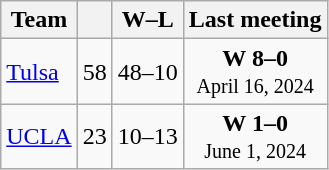<table class="wikitable mw-collapsible mw-collapsed" style="text-align:center">
<tr>
<th>Team</th>
<th scope="col"></th>
<th scope="col">W–L</th>
<th scope="col">Last meeting</th>
</tr>
<tr>
<td style="text-align:left"><a href='#'>Tulsa</a></td>
<td>58</td>
<td>48–10</td>
<td><strong><span>W 8–0</span></strong><br><small>April 16, 2024</small></td>
</tr>
<tr>
<td style="text-align:left"><a href='#'>UCLA</a></td>
<td>23</td>
<td>10–13</td>
<td><strong><span>W 1–0</span></strong> <br><small>June 1, 2024</small></td>
</tr>
</table>
